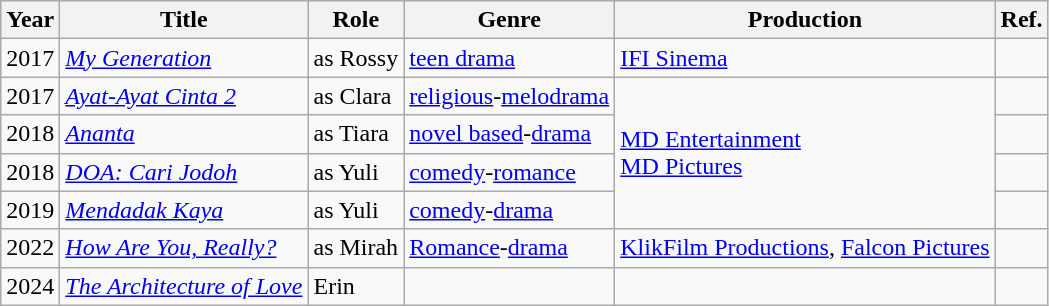<table class="wikitable sortable">
<tr>
<th>Year</th>
<th>Title</th>
<th>Role</th>
<th>Genre</th>
<th>Production</th>
<th>Ref.</th>
</tr>
<tr>
<td>2017</td>
<td><em><a href='#'>My Generation</a></em></td>
<td>as Rossy</td>
<td><a href='#'>teen drama</a></td>
<td><a href='#'>IFI Sinema</a></td>
<td></td>
</tr>
<tr>
<td>2017</td>
<td><em><a href='#'>Ayat-Ayat Cinta 2</a></em></td>
<td>as Clara</td>
<td><a href='#'>religious</a>-<a href='#'>melodrama</a></td>
<td rowspan="4"><a href='#'>MD Entertainment</a><br><a href='#'>MD Pictures</a></td>
<td></td>
</tr>
<tr>
<td>2018</td>
<td><em><a href='#'>Ananta</a></em></td>
<td>as Tiara</td>
<td><a href='#'>novel based</a>-<a href='#'>drama</a></td>
<td></td>
</tr>
<tr>
<td>2018</td>
<td><em><a href='#'>DOA: Cari Jodoh</a></em></td>
<td>as Yuli</td>
<td><a href='#'>comedy</a>-<a href='#'>romance</a></td>
<td></td>
</tr>
<tr>
<td>2019</td>
<td><em><a href='#'>Mendadak Kaya</a></em></td>
<td>as Yuli</td>
<td><a href='#'>comedy</a>-<a href='#'>drama</a></td>
<td></td>
</tr>
<tr>
<td>2022</td>
<td><em><a href='#'>How Are You, Really?</a></em></td>
<td>as Mirah</td>
<td><a href='#'>Romance</a>-<a href='#'>drama</a></td>
<td><a href='#'>KlikFilm Productions</a>, <a href='#'>Falcon Pictures</a></td>
<td></td>
</tr>
<tr>
<td>2024</td>
<td><em><a href='#'>The Architecture of Love</a></em></td>
<td>Erin</td>
<td></td>
<td></td>
<td></td>
</tr>
</table>
